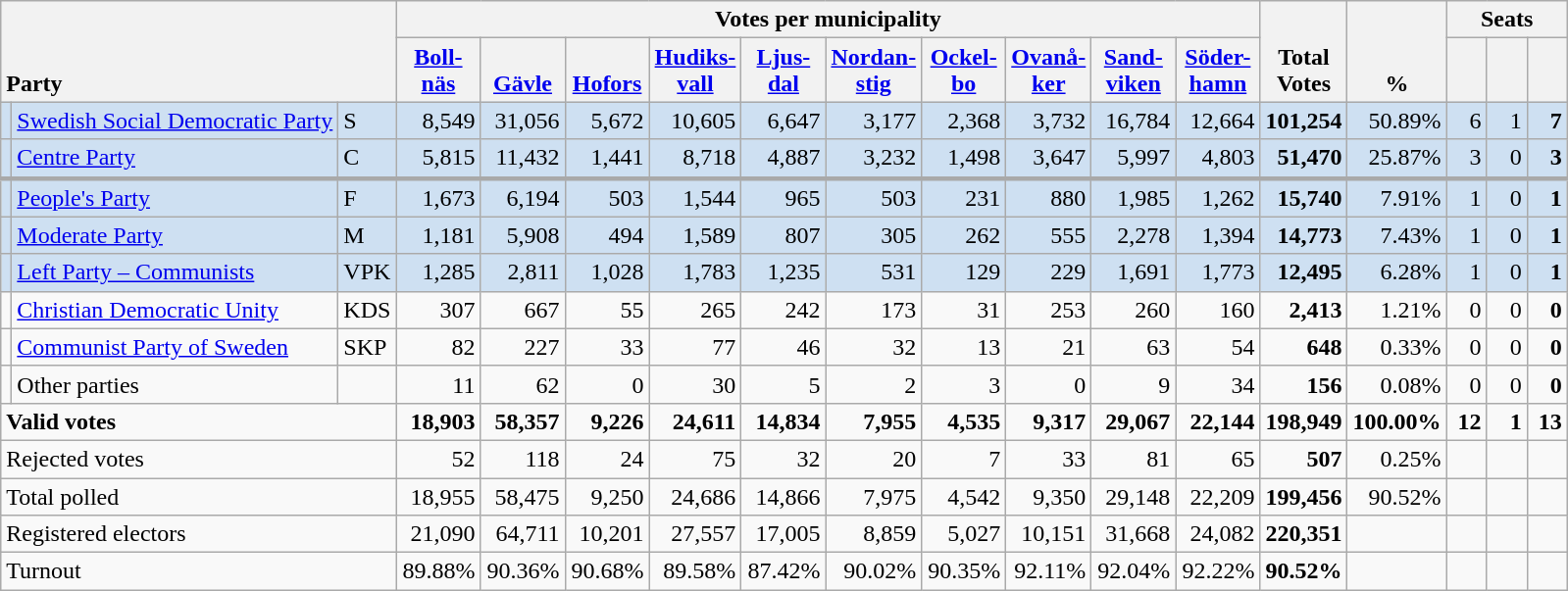<table class="wikitable" border="1" style="text-align:right;">
<tr>
<th style="text-align:left;" valign=bottom rowspan=2 colspan=3>Party</th>
<th colspan=10>Votes per municipality</th>
<th align=center valign=bottom rowspan=2 width="50">Total Votes</th>
<th align=center valign=bottom rowspan=2 width="50">%</th>
<th colspan=3>Seats</th>
</tr>
<tr>
<th align=center valign=bottom width="50"><a href='#'>Boll- näs</a></th>
<th align=center valign=bottom width="50"><a href='#'>Gävle</a></th>
<th align=center valign=bottom width="50"><a href='#'>Hofors</a></th>
<th align=center valign=bottom width="50"><a href='#'>Hudiks- vall</a></th>
<th align=center valign=bottom width="50"><a href='#'>Ljus- dal</a></th>
<th align=center valign=bottom width="50"><a href='#'>Nordan- stig</a></th>
<th align=center valign=bottom width="50"><a href='#'>Ockel- bo</a></th>
<th align=center valign=bottom width="50"><a href='#'>Ovanå- ker</a></th>
<th align=center valign=bottom width="50"><a href='#'>Sand- viken</a></th>
<th align=center valign=bottom width="50"><a href='#'>Söder- hamn</a></th>
<th align=center valign=bottom width="20"><small></small></th>
<th align=center valign=bottom width="20"><small><a href='#'></a></small></th>
<th align=center valign=bottom width="20"><small></small></th>
</tr>
<tr style="background:#CEE0F2;">
<td></td>
<td align=left style="white-space: nowrap;"><a href='#'>Swedish Social Democratic Party</a></td>
<td align=left>S</td>
<td>8,549</td>
<td>31,056</td>
<td>5,672</td>
<td>10,605</td>
<td>6,647</td>
<td>3,177</td>
<td>2,368</td>
<td>3,732</td>
<td>16,784</td>
<td>12,664</td>
<td><strong>101,254</strong></td>
<td>50.89%</td>
<td>6</td>
<td>1</td>
<td><strong>7</strong></td>
</tr>
<tr style="background:#CEE0F2;">
<td></td>
<td align=left><a href='#'>Centre Party</a></td>
<td align=left>C</td>
<td>5,815</td>
<td>11,432</td>
<td>1,441</td>
<td>8,718</td>
<td>4,887</td>
<td>3,232</td>
<td>1,498</td>
<td>3,647</td>
<td>5,997</td>
<td>4,803</td>
<td><strong>51,470</strong></td>
<td>25.87%</td>
<td>3</td>
<td>0</td>
<td><strong>3</strong></td>
</tr>
<tr style="background:#CEE0F2; border-top:3px solid darkgray;">
<td></td>
<td align=left><a href='#'>People's Party</a></td>
<td align=left>F</td>
<td>1,673</td>
<td>6,194</td>
<td>503</td>
<td>1,544</td>
<td>965</td>
<td>503</td>
<td>231</td>
<td>880</td>
<td>1,985</td>
<td>1,262</td>
<td><strong>15,740</strong></td>
<td>7.91%</td>
<td>1</td>
<td>0</td>
<td><strong>1</strong></td>
</tr>
<tr style="background:#CEE0F2;">
<td></td>
<td align=left><a href='#'>Moderate Party</a></td>
<td align=left>M</td>
<td>1,181</td>
<td>5,908</td>
<td>494</td>
<td>1,589</td>
<td>807</td>
<td>305</td>
<td>262</td>
<td>555</td>
<td>2,278</td>
<td>1,394</td>
<td><strong>14,773</strong></td>
<td>7.43%</td>
<td>1</td>
<td>0</td>
<td><strong>1</strong></td>
</tr>
<tr style="background:#CEE0F2;">
<td></td>
<td align=left><a href='#'>Left Party – Communists</a></td>
<td align=left>VPK</td>
<td>1,285</td>
<td>2,811</td>
<td>1,028</td>
<td>1,783</td>
<td>1,235</td>
<td>531</td>
<td>129</td>
<td>229</td>
<td>1,691</td>
<td>1,773</td>
<td><strong>12,495</strong></td>
<td>6.28%</td>
<td>1</td>
<td>0</td>
<td><strong>1</strong></td>
</tr>
<tr>
<td></td>
<td align=left><a href='#'>Christian Democratic Unity</a></td>
<td align=left>KDS</td>
<td>307</td>
<td>667</td>
<td>55</td>
<td>265</td>
<td>242</td>
<td>173</td>
<td>31</td>
<td>253</td>
<td>260</td>
<td>160</td>
<td><strong>2,413</strong></td>
<td>1.21%</td>
<td>0</td>
<td>0</td>
<td><strong>0</strong></td>
</tr>
<tr>
<td></td>
<td align=left><a href='#'>Communist Party of Sweden</a></td>
<td align=left>SKP</td>
<td>82</td>
<td>227</td>
<td>33</td>
<td>77</td>
<td>46</td>
<td>32</td>
<td>13</td>
<td>21</td>
<td>63</td>
<td>54</td>
<td><strong>648</strong></td>
<td>0.33%</td>
<td>0</td>
<td>0</td>
<td><strong>0</strong></td>
</tr>
<tr>
<td></td>
<td align=left>Other parties</td>
<td></td>
<td>11</td>
<td>62</td>
<td>0</td>
<td>30</td>
<td>5</td>
<td>2</td>
<td>3</td>
<td>0</td>
<td>9</td>
<td>34</td>
<td><strong>156</strong></td>
<td>0.08%</td>
<td>0</td>
<td>0</td>
<td><strong>0</strong></td>
</tr>
<tr style="font-weight:bold">
<td align=left colspan=3>Valid votes</td>
<td>18,903</td>
<td>58,357</td>
<td>9,226</td>
<td>24,611</td>
<td>14,834</td>
<td>7,955</td>
<td>4,535</td>
<td>9,317</td>
<td>29,067</td>
<td>22,144</td>
<td>198,949</td>
<td>100.00%</td>
<td>12</td>
<td>1</td>
<td>13</td>
</tr>
<tr>
<td align=left colspan=3>Rejected votes</td>
<td>52</td>
<td>118</td>
<td>24</td>
<td>75</td>
<td>32</td>
<td>20</td>
<td>7</td>
<td>33</td>
<td>81</td>
<td>65</td>
<td><strong>507</strong></td>
<td>0.25%</td>
<td></td>
<td></td>
<td></td>
</tr>
<tr>
<td align=left colspan=3>Total polled</td>
<td>18,955</td>
<td>58,475</td>
<td>9,250</td>
<td>24,686</td>
<td>14,866</td>
<td>7,975</td>
<td>4,542</td>
<td>9,350</td>
<td>29,148</td>
<td>22,209</td>
<td><strong>199,456</strong></td>
<td>90.52%</td>
<td></td>
<td></td>
<td></td>
</tr>
<tr>
<td align=left colspan=3>Registered electors</td>
<td>21,090</td>
<td>64,711</td>
<td>10,201</td>
<td>27,557</td>
<td>17,005</td>
<td>8,859</td>
<td>5,027</td>
<td>10,151</td>
<td>31,668</td>
<td>24,082</td>
<td><strong>220,351</strong></td>
<td></td>
<td></td>
<td></td>
<td></td>
</tr>
<tr>
<td align=left colspan=3>Turnout</td>
<td>89.88%</td>
<td>90.36%</td>
<td>90.68%</td>
<td>89.58%</td>
<td>87.42%</td>
<td>90.02%</td>
<td>90.35%</td>
<td>92.11%</td>
<td>92.04%</td>
<td>92.22%</td>
<td><strong>90.52%</strong></td>
<td></td>
<td></td>
<td></td>
<td></td>
</tr>
</table>
